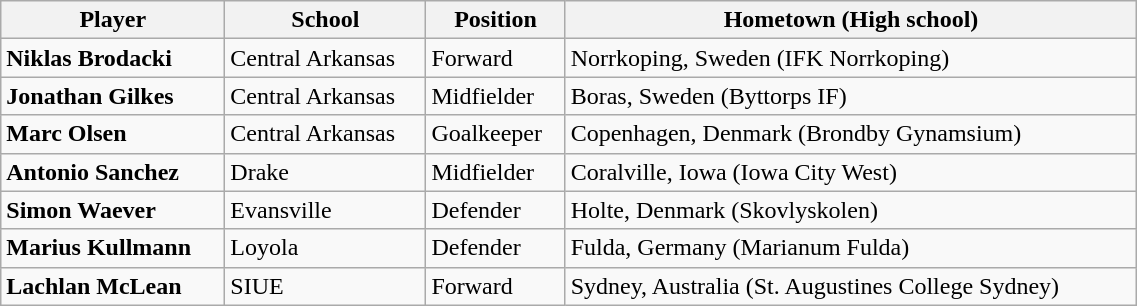<table class="wikitable sortable" style="text-align: left; width:60%">
<tr>
<th>Player</th>
<th>School</th>
<th>Position</th>
<th>Hometown (High school)</th>
</tr>
<tr>
<td><strong>Niklas Brodacki</strong></td>
<td>Central Arkansas</td>
<td>Forward</td>
<td>Norrkoping, Sweden (IFK Norrkoping)</td>
</tr>
<tr>
<td><strong>Jonathan Gilkes </strong></td>
<td>Central Arkansas</td>
<td>Midfielder</td>
<td>Boras, Sweden (Byttorps IF)</td>
</tr>
<tr>
<td><strong>Marc Olsen </strong></td>
<td>Central Arkansas</td>
<td>Goalkeeper</td>
<td>Copenhagen, Denmark (Brondby Gynamsium)</td>
</tr>
<tr>
<td><strong>Antonio Sanchez </strong></td>
<td>Drake</td>
<td>Midfielder</td>
<td>Coralville, Iowa (Iowa City West)</td>
</tr>
<tr>
<td><strong>Simon Waever </strong></td>
<td>Evansville</td>
<td>Defender</td>
<td>Holte, Denmark (Skovlyskolen)</td>
</tr>
<tr>
<td><strong>Marius Kullmann </strong></td>
<td>Loyola</td>
<td>Defender</td>
<td>Fulda, Germany (Marianum Fulda)</td>
</tr>
<tr>
<td><strong>Lachlan McLean </strong></td>
<td>SIUE</td>
<td>Forward</td>
<td>Sydney, Australia (St. Augustines College Sydney)</td>
</tr>
</table>
